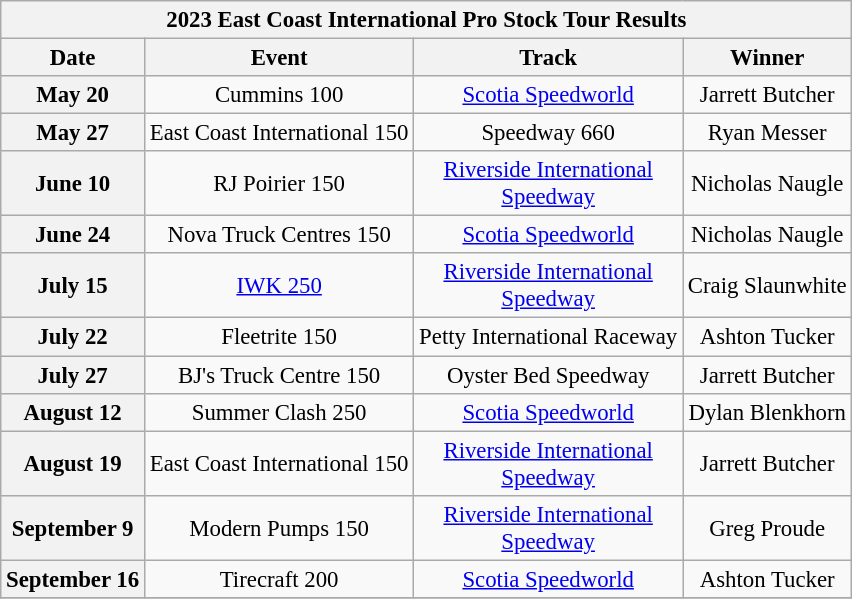<table class="wikitable collapsible collapsed" style="text-align:center; font-size: 95%;">
<tr>
<th colspan=45>2023 East Coast International Pro Stock Tour Results</th>
</tr>
<tr>
<th>Date</th>
<th>Event</th>
<th>Track</th>
<th>Winner</th>
</tr>
<tr>
<th>May 20</th>
<td>Cummins 100</td>
<td><a href='#'>Scotia Speedworld</a></td>
<td>Jarrett Butcher</td>
</tr>
<tr>
<th>May 27</th>
<td>East Coast International 150</td>
<td>Speedway 660</td>
<td>Ryan Messer</td>
</tr>
<tr>
<th>June 10</th>
<td>RJ Poirier 150</td>
<td><a href='#'>Riverside International</a><br><a href='#'>Speedway</a></td>
<td>Nicholas Naugle</td>
</tr>
<tr>
<th>June 24</th>
<td>Nova Truck Centres 150</td>
<td><a href='#'>Scotia Speedworld</a></td>
<td>Nicholas Naugle</td>
</tr>
<tr>
<th>July 15</th>
<td><a href='#'>IWK 250</a></td>
<td><a href='#'>Riverside International</a><br><a href='#'>Speedway</a></td>
<td>Craig Slaunwhite</td>
</tr>
<tr>
<th>July 22</th>
<td>Fleetrite 150</td>
<td>Petty International Raceway</td>
<td>Ashton Tucker</td>
</tr>
<tr>
<th>July 27</th>
<td>BJ's Truck Centre 150</td>
<td>Oyster Bed Speedway</td>
<td>Jarrett Butcher</td>
</tr>
<tr>
<th>August 12</th>
<td>Summer Clash 250</td>
<td><a href='#'>Scotia Speedworld</a></td>
<td>Dylan Blenkhorn</td>
</tr>
<tr>
<th>August 19</th>
<td>East Coast International 150</td>
<td><a href='#'>Riverside International</a><br><a href='#'>Speedway</a></td>
<td>Jarrett Butcher</td>
</tr>
<tr>
<th>September 9</th>
<td>Modern Pumps 150</td>
<td><a href='#'>Riverside International</a><br><a href='#'>Speedway</a></td>
<td>Greg Proude</td>
</tr>
<tr>
<th>September 16</th>
<td>Tirecraft 200</td>
<td><a href='#'>Scotia Speedworld</a></td>
<td>Ashton Tucker</td>
</tr>
<tr>
</tr>
</table>
